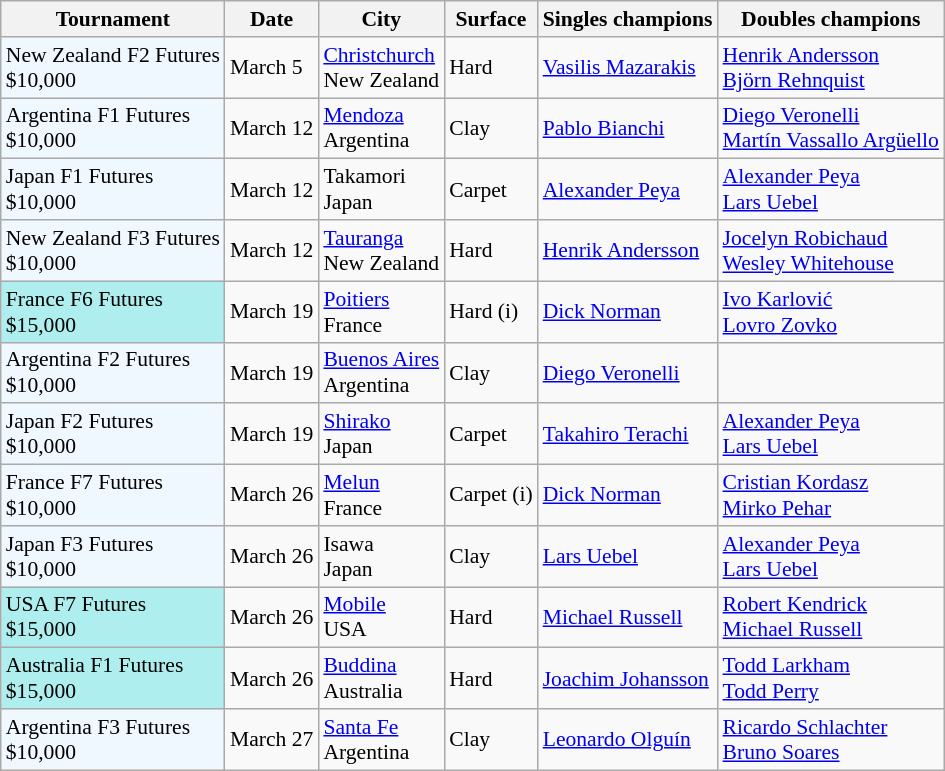<table class="sortable wikitable" style="font-size:90%">
<tr>
<th>Tournament</th>
<th>Date</th>
<th>City</th>
<th>Surface</th>
<th>Singles champions</th>
<th>Doubles champions</th>
</tr>
<tr>
<td style="background:#f0f8ff;">New Zealand F2 Futures<br>$10,000</td>
<td>March 5</td>
<td><a href='#'>Christchurch</a><br>New Zealand</td>
<td>Hard</td>
<td> <a href='#'>Vasilis Mazarakis</a></td>
<td> <a href='#'>Henrik Andersson</a> <br> <a href='#'>Björn Rehnquist</a></td>
</tr>
<tr>
<td style="background:#f0f8ff;">Argentina F1 Futures<br>$10,000</td>
<td>March 12</td>
<td><a href='#'>Mendoza</a><br>Argentina</td>
<td>Clay</td>
<td> <a href='#'>Pablo Bianchi</a></td>
<td> <a href='#'>Diego Veronelli</a> <br> <a href='#'>Martín Vassallo Argüello</a></td>
</tr>
<tr>
<td style="background:#f0f8ff;">Japan F1 Futures<br>$10,000</td>
<td>March 12</td>
<td>Takamori<br>Japan</td>
<td>Carpet</td>
<td> <a href='#'>Alexander Peya</a></td>
<td> <a href='#'>Alexander Peya</a> <br> <a href='#'>Lars Uebel</a></td>
</tr>
<tr>
<td style="background:#f0f8ff;">New Zealand F3 Futures<br>$10,000</td>
<td>March 12</td>
<td><a href='#'>Tauranga</a><br>New Zealand</td>
<td>Hard</td>
<td> <a href='#'>Henrik Andersson</a></td>
<td> <a href='#'>Jocelyn Robichaud</a> <br> <a href='#'>Wesley Whitehouse</a></td>
</tr>
<tr>
<td style="background:#afeeee;">France F6 Futures<br>$15,000</td>
<td>March 19</td>
<td><a href='#'>Poitiers</a><br>France</td>
<td>Hard (i)</td>
<td> <a href='#'>Dick Norman</a></td>
<td> <a href='#'>Ivo Karlović</a> <br> <a href='#'>Lovro Zovko</a></td>
</tr>
<tr>
<td style="background:#f0f8ff;">Argentina F2 Futures<br>$10,000</td>
<td>March 19</td>
<td><a href='#'>Buenos Aires</a><br>Argentina</td>
<td>Clay</td>
<td> <a href='#'>Diego Veronelli</a></td>
<td></td>
</tr>
<tr>
<td style="background:#f0f8ff;">Japan F2 Futures<br>$10,000</td>
<td>March 19</td>
<td><a href='#'>Shirako</a><br>Japan</td>
<td>Carpet</td>
<td> <a href='#'>Takahiro Terachi</a></td>
<td> <a href='#'>Alexander Peya</a> <br> <a href='#'>Lars Uebel</a></td>
</tr>
<tr>
<td style="background:#f0f8ff;">France F7 Futures<br>$10,000</td>
<td>March 26</td>
<td><a href='#'>Melun</a><br>France</td>
<td>Carpet (i)</td>
<td> <a href='#'>Dick Norman</a></td>
<td> <a href='#'>Cristian Kordasz</a> <br> <a href='#'>Mirko Pehar</a></td>
</tr>
<tr>
<td style="background:#f0f8ff;">Japan F3 Futures<br>$10,000</td>
<td>March 26</td>
<td>Isawa<br>Japan</td>
<td>Clay</td>
<td> <a href='#'>Lars Uebel</a></td>
<td> <a href='#'>Alexander Peya</a> <br> <a href='#'>Lars Uebel</a></td>
</tr>
<tr>
<td style="background:#afeeee;">USA F7 Futures<br>$15,000</td>
<td>March 26</td>
<td><a href='#'>Mobile</a><br>USA</td>
<td>Hard</td>
<td> <a href='#'>Michael Russell</a></td>
<td> <a href='#'>Robert Kendrick</a> <br> <a href='#'>Michael Russell</a></td>
</tr>
<tr>
<td style="background:#afeeee;">Australia F1 Futures<br>$15,000</td>
<td>March 26</td>
<td><a href='#'>Buddina</a><br>Australia</td>
<td>Hard</td>
<td> <a href='#'>Joachim Johansson</a></td>
<td> <a href='#'>Todd Larkham</a> <br> <a href='#'>Todd Perry</a></td>
</tr>
<tr>
<td style="background:#f0f8ff;">Argentina F3 Futures<br>$10,000</td>
<td>March 27</td>
<td><a href='#'>Santa Fe</a><br>Argentina</td>
<td>Clay</td>
<td> <a href='#'>Leonardo Olguín</a></td>
<td> <a href='#'>Ricardo Schlachter</a> <br> <a href='#'>Bruno Soares</a></td>
</tr>
</table>
